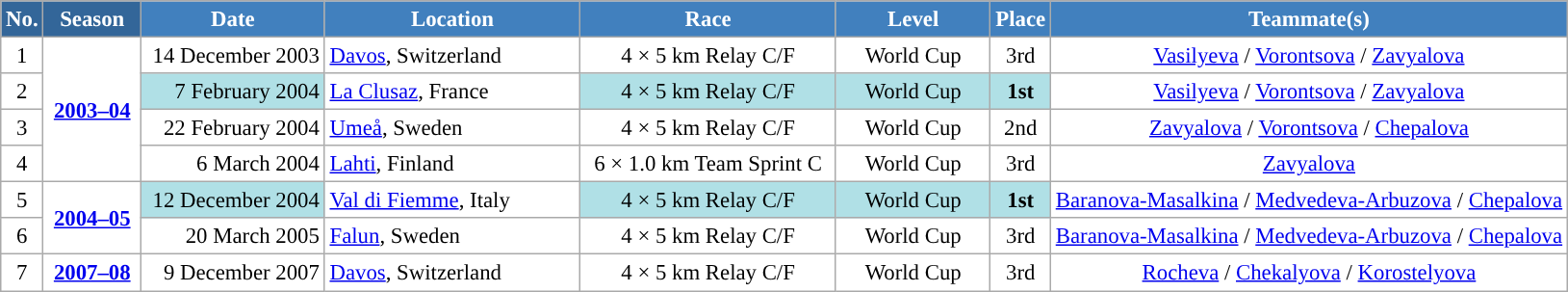<table class="wikitable sortable" style="font-size:95%; text-align:center; border:grey solid 1px; border-collapse:collapse; background:#ffffff;">
<tr style="background:#efefef;">
<th style="background-color:#369; color:white;">No.</th>
<th style="background-color:#369; color:white;">Season</th>
<th style="background-color:#4180be; color:white; width:120px;">Date</th>
<th style="background-color:#4180be; color:white; width:170px;">Location</th>
<th style="background-color:#4180be; color:white; width:170px;">Race</th>
<th style="background-color:#4180be; color:white; width:100px;">Level</th>
<th style="background-color:#4180be; color:white;">Place</th>
<th style="background-color:#4180be; color:white;">Teammate(s)</th>
</tr>
<tr>
<td align=center>1</td>
<td rowspan=4 align=center><strong> <a href='#'>2003–04</a> </strong></td>
<td align=right>14 December 2003</td>
<td align=left> <a href='#'>Davos</a>, Switzerland</td>
<td>4 × 5 km Relay C/F</td>
<td>World Cup</td>
<td>3rd</td>
<td><a href='#'>Vasilyeva</a> / <a href='#'>Vorontsova</a> / <a href='#'>Zavyalova</a></td>
</tr>
<tr>
<td align=center>2</td>
<td bgcolor="#BOEOE6" align=right>7 February 2004</td>
<td align=left> <a href='#'>La Clusaz</a>, France</td>
<td bgcolor="#BOEOE6">4 × 5 km Relay C/F</td>
<td bgcolor="#BOEOE6">World Cup</td>
<td bgcolor="#BOEOE6"><strong>1st</strong></td>
<td><a href='#'>Vasilyeva</a> / <a href='#'>Vorontsova</a> / <a href='#'>Zavyalova</a></td>
</tr>
<tr>
<td align=center>3</td>
<td align=right>22 February 2004</td>
<td align=left> <a href='#'>Umeå</a>, Sweden</td>
<td>4 × 5 km Relay C/F</td>
<td>World Cup</td>
<td>2nd</td>
<td><a href='#'>Zavyalova</a> / <a href='#'>Vorontsova</a> / <a href='#'>Chepalova</a></td>
</tr>
<tr>
<td align=center>4</td>
<td align=right>6 March 2004</td>
<td align=left> <a href='#'>Lahti</a>, Finland</td>
<td>6 × 1.0 km Team Sprint C</td>
<td>World Cup</td>
<td>3rd</td>
<td><a href='#'>Zavyalova</a></td>
</tr>
<tr>
<td align=center>5</td>
<td rowspan=2 align=center><strong><a href='#'>2004–05</a></strong></td>
<td bgcolor="#BOEOE6" align=right>12 December 2004</td>
<td align=left> <a href='#'>Val di Fiemme</a>, Italy</td>
<td bgcolor="#BOEOE6">4 × 5 km Relay C/F</td>
<td bgcolor="#BOEOE6">World Cup</td>
<td bgcolor="#BOEOE6"><strong>1st</strong></td>
<td><a href='#'>Baranova-Masalkina</a> / <a href='#'>Medvedeva-Arbuzova</a> / <a href='#'>Chepalova</a></td>
</tr>
<tr>
<td align=center>6</td>
<td align=right>20 March 2005</td>
<td align=left> <a href='#'>Falun</a>, Sweden</td>
<td>4 × 5 km Relay C/F</td>
<td>World Cup</td>
<td>3rd</td>
<td><a href='#'>Baranova-Masalkina</a> / <a href='#'>Medvedeva-Arbuzova</a> / <a href='#'>Chepalova</a></td>
</tr>
<tr>
<td align=center>7</td>
<td rowspan=1 align=center><strong> <a href='#'>2007–08</a> </strong></td>
<td align=right>9 December 2007</td>
<td align=left> <a href='#'>Davos</a>, Switzerland</td>
<td>4 × 5 km Relay C/F</td>
<td>World Cup</td>
<td>3rd</td>
<td><a href='#'>Rocheva</a> / <a href='#'>Chekalyova</a> / <a href='#'>Korostelyova</a></td>
</tr>
</table>
